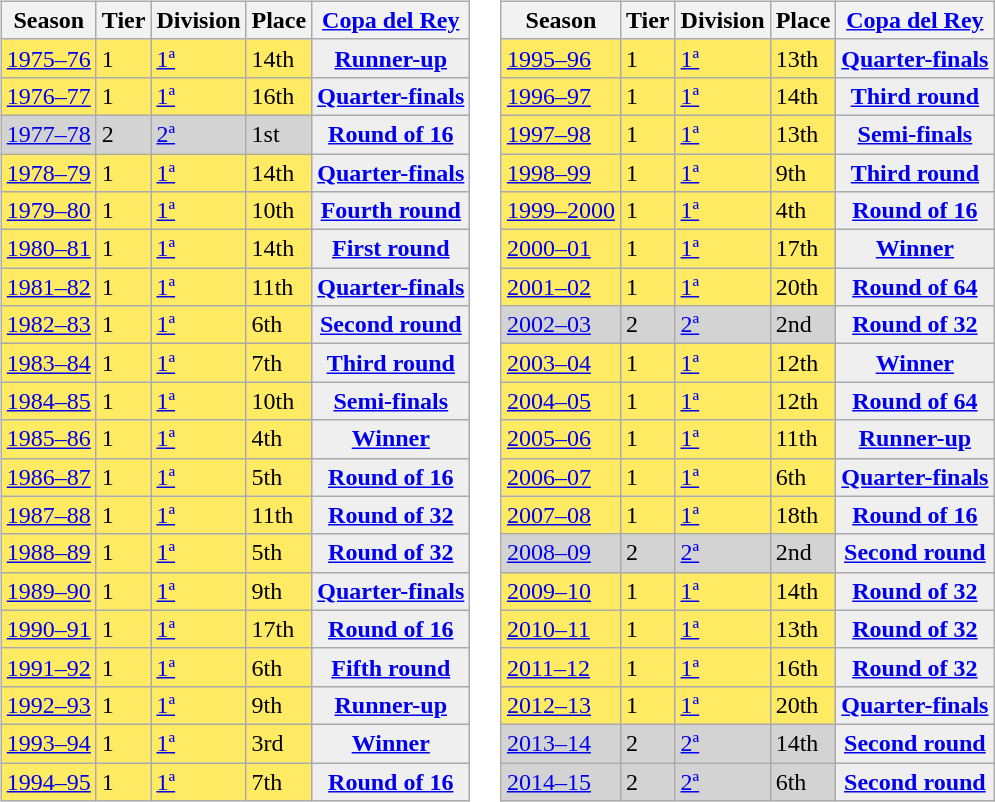<table>
<tr>
<td valign="top" width=0%><br><table class="wikitable">
<tr style="background:#f0f6fa;">
<th>Season</th>
<th>Tier</th>
<th>Division</th>
<th>Place</th>
<th><a href='#'>Copa del Rey</a></th>
</tr>
<tr>
<td style="background:#FFEA64;"><a href='#'>1975–76</a></td>
<td style="background:#FFEA64;">1</td>
<td style="background:#FFEA64;"><a href='#'>1ª</a></td>
<td style="background:#FFEA64;">14th</td>
<th style="background:#efefef;"><a href='#'>Runner-up</a></th>
</tr>
<tr>
<td style="background:#FFEA64;"><a href='#'>1976–77</a></td>
<td style="background:#FFEA64;">1</td>
<td style="background:#FFEA64;"><a href='#'>1ª</a></td>
<td style="background:#FFEA64;">16th</td>
<th style="background:#efefef;"><a href='#'>Quarter-finals</a></th>
</tr>
<tr>
<td style="background:#D3D3D3;"><a href='#'>1977–78</a></td>
<td style="background:#D3D3D3;">2</td>
<td style="background:#D3D3D3;"><a href='#'>2ª</a></td>
<td style="background:#D3D3D3;">1st</td>
<th style="background:#efefef;"><a href='#'>Round of 16</a></th>
</tr>
<tr>
<td style="background:#FFEA64;"><a href='#'>1978–79</a></td>
<td style="background:#FFEA64;">1</td>
<td style="background:#FFEA64;"><a href='#'>1ª</a></td>
<td style="background:#FFEA64;">14th</td>
<th style="background:#efefef;"><a href='#'>Quarter-finals</a></th>
</tr>
<tr>
<td style="background:#FFEA64;"><a href='#'>1979–80</a></td>
<td style="background:#FFEA64;">1</td>
<td style="background:#FFEA64;"><a href='#'>1ª</a></td>
<td style="background:#FFEA64;">10th</td>
<th style="background:#efefef;"><a href='#'>Fourth round</a></th>
</tr>
<tr>
<td style="background:#FFEA64;"><a href='#'>1980–81</a></td>
<td style="background:#FFEA64;">1</td>
<td style="background:#FFEA64;"><a href='#'>1ª</a></td>
<td style="background:#FFEA64;">14th</td>
<th style="background:#efefef;"><a href='#'>First round</a></th>
</tr>
<tr>
<td style="background:#FFEA64;"><a href='#'>1981–82</a></td>
<td style="background:#FFEA64;">1</td>
<td style="background:#FFEA64;"><a href='#'>1ª</a></td>
<td style="background:#FFEA64;">11th</td>
<th style="background:#efefef;"><a href='#'>Quarter-finals</a></th>
</tr>
<tr>
<td style="background:#FFEA64;"><a href='#'>1982–83</a></td>
<td style="background:#FFEA64;">1</td>
<td style="background:#FFEA64;"><a href='#'>1ª</a></td>
<td style="background:#FFEA64;">6th</td>
<th style="background:#efefef;"><a href='#'>Second round</a></th>
</tr>
<tr>
<td style="background:#FFEA64;"><a href='#'>1983–84</a></td>
<td style="background:#FFEA64;">1</td>
<td style="background:#FFEA64;"><a href='#'>1ª</a></td>
<td style="background:#FFEA64;">7th</td>
<th style="background:#efefef;"><a href='#'>Third round</a></th>
</tr>
<tr>
<td style="background:#FFEA64;"><a href='#'>1984–85</a></td>
<td style="background:#FFEA64;">1</td>
<td style="background:#FFEA64;"><a href='#'>1ª</a></td>
<td style="background:#FFEA64;">10th</td>
<th style="background:#efefef;"><a href='#'>Semi-finals</a></th>
</tr>
<tr>
<td style="background:#FFEA64;"><a href='#'>1985–86</a></td>
<td style="background:#FFEA64;">1</td>
<td style="background:#FFEA64;"><a href='#'>1ª</a></td>
<td style="background:#FFEA64;">4th</td>
<th style="background:#efefef;"><a href='#'>Winner</a></th>
</tr>
<tr>
<td style="background:#FFEA64;"><a href='#'>1986–87</a></td>
<td style="background:#FFEA64;">1</td>
<td style="background:#FFEA64;"><a href='#'>1ª</a></td>
<td style="background:#FFEA64;">5th</td>
<th style="background:#efefef;"><a href='#'>Round of 16</a></th>
</tr>
<tr>
<td style="background:#FFEA64;"><a href='#'>1987–88</a></td>
<td style="background:#FFEA64;">1</td>
<td style="background:#FFEA64;"><a href='#'>1ª</a></td>
<td style="background:#FFEA64;">11th</td>
<th style="background:#efefef;"><a href='#'>Round of 32</a></th>
</tr>
<tr>
<td style="background:#FFEA64;"><a href='#'>1988–89</a></td>
<td style="background:#FFEA64;">1</td>
<td style="background:#FFEA64;"><a href='#'>1ª</a></td>
<td style="background:#FFEA64;">5th</td>
<th style="background:#efefef;"><a href='#'>Round of 32</a></th>
</tr>
<tr>
<td style="background:#FFEA64;"><a href='#'>1989–90</a></td>
<td style="background:#FFEA64;">1</td>
<td style="background:#FFEA64;"><a href='#'>1ª</a></td>
<td style="background:#FFEA64;">9th</td>
<th style="background:#efefef;"><a href='#'>Quarter-finals</a></th>
</tr>
<tr>
<td style="background:#FFEA64;"><a href='#'>1990–91</a></td>
<td style="background:#FFEA64;">1</td>
<td style="background:#FFEA64;"><a href='#'>1ª</a></td>
<td style="background:#FFEA64;">17th</td>
<th style="background:#efefef;"><a href='#'>Round of 16</a></th>
</tr>
<tr>
<td style="background:#FFEA64;"><a href='#'>1991–92</a></td>
<td style="background:#FFEA64;">1</td>
<td style="background:#FFEA64;"><a href='#'>1ª</a></td>
<td style="background:#FFEA64;">6th</td>
<th style="background:#efefef;"><a href='#'>Fifth round</a></th>
</tr>
<tr>
<td style="background:#FFEA64;"><a href='#'>1992–93</a></td>
<td style="background:#FFEA64;">1</td>
<td style="background:#FFEA64;"><a href='#'>1ª</a></td>
<td style="background:#FFEA64;">9th</td>
<th style="background:#efefef;"><a href='#'>Runner-up</a></th>
</tr>
<tr>
<td style="background:#FFEA64;"><a href='#'>1993–94</a></td>
<td style="background:#FFEA64;">1</td>
<td style="background:#FFEA64;"><a href='#'>1ª</a></td>
<td style="background:#FFEA64;">3rd</td>
<th style="background:#efefef;"><a href='#'>Winner</a></th>
</tr>
<tr>
<td style="background:#FFEA64;"><a href='#'>1994–95</a></td>
<td style="background:#FFEA64;">1</td>
<td style="background:#FFEA64;"><a href='#'>1ª</a></td>
<td style="background:#FFEA64;">7th</td>
<th style="background:#efefef;"><a href='#'>Round of 16</a></th>
</tr>
</table>
</td>
<td valign="top" width=0%><br><table class="wikitable">
<tr style="background:#f0f6fa;">
<th>Season</th>
<th>Tier</th>
<th>Division</th>
<th>Place</th>
<th><a href='#'>Copa del Rey</a></th>
</tr>
<tr>
<td style="background:#FFEA64;"><a href='#'>1995–96</a></td>
<td style="background:#FFEA64;">1</td>
<td style="background:#FFEA64;"><a href='#'>1ª</a></td>
<td style="background:#FFEA64;">13th</td>
<th style="background:#efefef;"><a href='#'>Quarter-finals</a></th>
</tr>
<tr>
<td style="background:#FFEA64;"><a href='#'>1996–97</a></td>
<td style="background:#FFEA64;">1</td>
<td style="background:#FFEA64;"><a href='#'>1ª</a></td>
<td style="background:#FFEA64;">14th</td>
<th style="background:#efefef;"><a href='#'>Third round</a></th>
</tr>
<tr>
<td style="background:#FFEA64;"><a href='#'>1997–98</a></td>
<td style="background:#FFEA64;">1</td>
<td style="background:#FFEA64;"><a href='#'>1ª</a></td>
<td style="background:#FFEA64;">13th</td>
<th style="background:#efefef;"><a href='#'>Semi-finals</a></th>
</tr>
<tr>
<td style="background:#FFEA64;"><a href='#'>1998–99</a></td>
<td style="background:#FFEA64;">1</td>
<td style="background:#FFEA64;"><a href='#'>1ª</a></td>
<td style="background:#FFEA64;">9th</td>
<th style="background:#efefef;"><a href='#'>Third round</a></th>
</tr>
<tr>
<td style="background:#FFEA64;"><a href='#'>1999–2000</a></td>
<td style="background:#FFEA64;">1</td>
<td style="background:#FFEA64;"><a href='#'>1ª</a></td>
<td style="background:#FFEA64;">4th</td>
<th style="background:#efefef;"><a href='#'>Round of 16</a></th>
</tr>
<tr>
<td style="background:#FFEA64;"><a href='#'>2000–01</a></td>
<td style="background:#FFEA64;">1</td>
<td style="background:#FFEA64;"><a href='#'>1ª</a></td>
<td style="background:#FFEA64;">17th</td>
<th style="background:#efefef;"><a href='#'>Winner</a></th>
</tr>
<tr>
<td style="background:#FFEA64;"><a href='#'>2001–02</a></td>
<td style="background:#FFEA64;">1</td>
<td style="background:#FFEA64;"><a href='#'>1ª</a></td>
<td style="background:#FFEA64;">20th</td>
<th style="background:#efefef;"><a href='#'>Round of 64</a></th>
</tr>
<tr>
<td style="background:#D3D3D3;"><a href='#'>2002–03</a></td>
<td style="background:#D3D3D3;">2</td>
<td style="background:#D3D3D3;"><a href='#'>2ª</a></td>
<td style="background:#D3D3D3;">2nd</td>
<th style="background:#efefef;"><a href='#'>Round of 32</a></th>
</tr>
<tr>
<td style="background:#FFEA64;"><a href='#'>2003–04</a></td>
<td style="background:#FFEA64;">1</td>
<td style="background:#FFEA64;"><a href='#'>1ª</a></td>
<td style="background:#FFEA64;">12th</td>
<th style="background:#efefef;"><a href='#'>Winner</a></th>
</tr>
<tr>
<td style="background:#FFEA64;"><a href='#'>2004–05</a></td>
<td style="background:#FFEA64;">1</td>
<td style="background:#FFEA64;"><a href='#'>1ª</a></td>
<td style="background:#FFEA64;">12th</td>
<th style="background:#efefef;"><a href='#'>Round of 64</a></th>
</tr>
<tr>
<td style="background:#FFEA64;"><a href='#'>2005–06</a></td>
<td style="background:#FFEA64;">1</td>
<td style="background:#FFEA64;"><a href='#'>1ª</a></td>
<td style="background:#FFEA64;">11th</td>
<th style="background:#efefef;"><a href='#'>Runner-up</a></th>
</tr>
<tr>
<td style="background:#FFEA64;"><a href='#'>2006–07</a></td>
<td style="background:#FFEA64;">1</td>
<td style="background:#FFEA64;"><a href='#'>1ª</a></td>
<td style="background:#FFEA64;">6th</td>
<th style="background:#efefef;"><a href='#'>Quarter-finals</a></th>
</tr>
<tr>
<td style="background:#FFEA64;"><a href='#'>2007–08</a></td>
<td style="background:#FFEA64;">1</td>
<td style="background:#FFEA64;"><a href='#'>1ª</a></td>
<td style="background:#FFEA64;">18th</td>
<th style="background:#efefef;"><a href='#'>Round of 16</a></th>
</tr>
<tr>
<td style="background:#D3D3D3;"><a href='#'>2008–09</a></td>
<td style="background:#D3D3D3;">2</td>
<td style="background:#D3D3D3;"><a href='#'>2ª</a></td>
<td style="background:#D3D3D3;">2nd</td>
<th style="background:#efefef;"><a href='#'>Second round</a></th>
</tr>
<tr>
<td style="background:#FFEA64;"><a href='#'>2009–10</a></td>
<td style="background:#FFEA64;">1</td>
<td style="background:#FFEA64;"><a href='#'>1ª</a></td>
<td style="background:#FFEA64;">14th</td>
<th style="background:#efefef;"><a href='#'>Round of 32</a></th>
</tr>
<tr>
<td style="background:#FFEA64;"><a href='#'>2010–11</a></td>
<td style="background:#FFEA64;">1</td>
<td style="background:#FFEA64;"><a href='#'>1ª</a></td>
<td style="background:#FFEA64;">13th</td>
<th style="background:#efefef;"><a href='#'>Round of 32</a></th>
</tr>
<tr>
<td style="background:#FFEA64;"><a href='#'>2011–12</a></td>
<td style="background:#FFEA64;">1</td>
<td style="background:#FFEA64;"><a href='#'>1ª</a></td>
<td style="background:#FFEA64;">16th</td>
<th style="background:#efefef;"><a href='#'>Round of 32</a></th>
</tr>
<tr>
<td style="background:#FFEA64;"><a href='#'>2012–13</a></td>
<td style="background:#FFEA64;">1</td>
<td style="background:#FFEA64;"><a href='#'>1ª</a></td>
<td style="background:#FFEA64;">20th</td>
<th style="background:#efefef;"><a href='#'>Quarter-finals</a></th>
</tr>
<tr>
<td style="background:#D3D3D3;"><a href='#'>2013–14</a></td>
<td style="background:#D3D3D3;">2</td>
<td style="background:#D3D3D3;"><a href='#'>2ª</a></td>
<td style="background:#D3D3D3;">14th</td>
<th style="background:#efefef;"><a href='#'>Second round</a></th>
</tr>
<tr>
<td style="background:#D3D3D3;"><a href='#'>2014–15</a></td>
<td style="background:#D3D3D3;">2</td>
<td style="background:#D3D3D3;"><a href='#'>2ª</a></td>
<td style="background:#D3D3D3;">6th</td>
<th style="background:#efefef;"><a href='#'>Second round</a></th>
</tr>
</table>
</td>
</tr>
</table>
